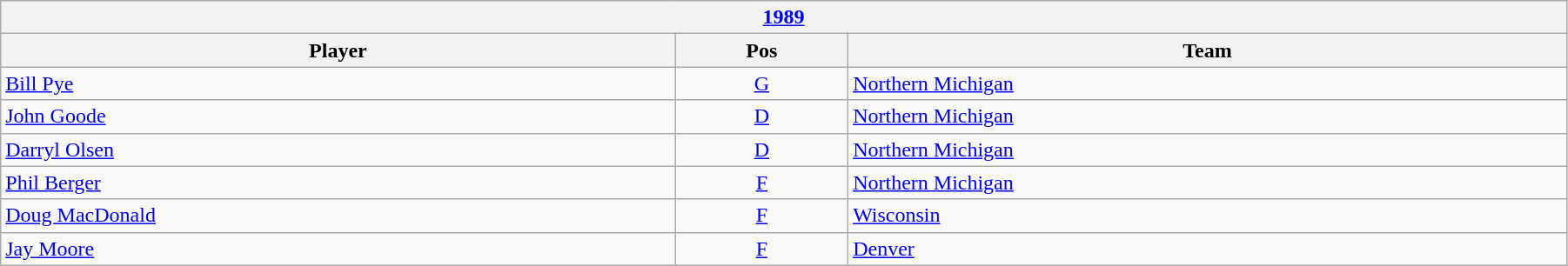<table class="wikitable" width=95%>
<tr>
<th colspan=3><a href='#'>1989</a></th>
</tr>
<tr>
<th>Player</th>
<th>Pos</th>
<th>Team</th>
</tr>
<tr>
<td><a href='#'>Bill Pye</a></td>
<td align=center><a href='#'>G</a></td>
<td><a href='#'>Northern Michigan</a></td>
</tr>
<tr>
<td><a href='#'>John Goode</a></td>
<td align=center><a href='#'>D</a></td>
<td><a href='#'>Northern Michigan</a></td>
</tr>
<tr>
<td><a href='#'>Darryl Olsen</a></td>
<td align=center><a href='#'>D</a></td>
<td><a href='#'>Northern Michigan</a></td>
</tr>
<tr>
<td><a href='#'>Phil Berger</a></td>
<td align=center><a href='#'>F</a></td>
<td><a href='#'>Northern Michigan</a></td>
</tr>
<tr>
<td><a href='#'>Doug MacDonald</a></td>
<td align=center><a href='#'>F</a></td>
<td><a href='#'>Wisconsin</a></td>
</tr>
<tr>
<td><a href='#'>Jay Moore</a></td>
<td align=center><a href='#'>F</a></td>
<td><a href='#'>Denver</a></td>
</tr>
</table>
